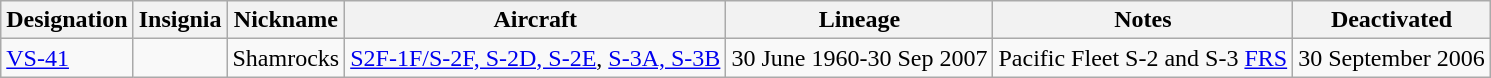<table class="wikitable">
<tr>
<th>Designation</th>
<th>Insignia</th>
<th>Nickname</th>
<th>Aircraft</th>
<th>Lineage</th>
<th>Notes</th>
<th>Deactivated</th>
</tr>
<tr>
<td><a href='#'>VS-41</a></td>
<td></td>
<td>Shamrocks</td>
<td><a href='#'>S2F-1F/S-2F, S-2D, S-2E</a>, <a href='#'>S-3A, S-3B</a></td>
<td style="white-space: nowrap;">30 June 1960-30 Sep 2007</td>
<td>Pacific Fleet S-2 and S-3 <a href='#'>FRS</a></td>
<td>30 September 2006</td>
</tr>
</table>
